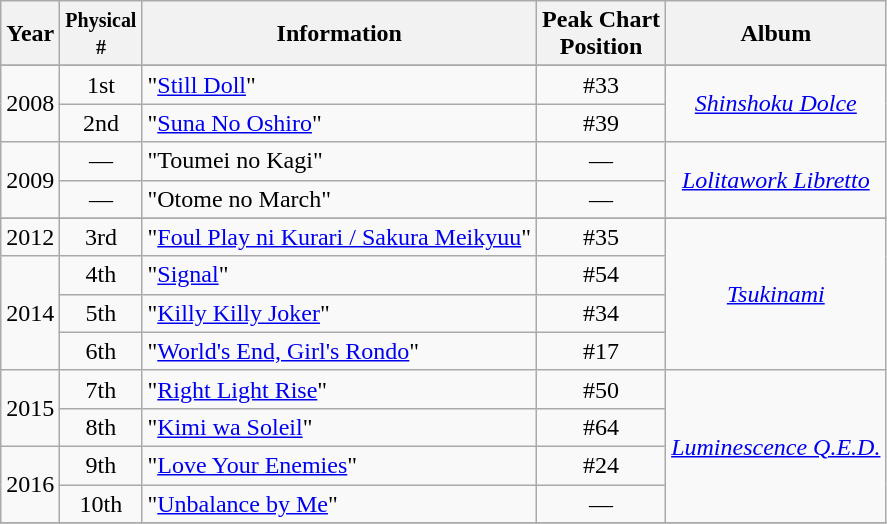<table class="wikitable plainrowheaders" style="text-align:center;">
<tr>
<th>Year</th>
<th><small>Physical<br>#</small></th>
<th>Information</th>
<th>Peak Chart<br>Position</th>
<th>Album</th>
</tr>
<tr>
</tr>
<tr>
<td rowspan="2" align="center">2008</td>
<td align="center">1st</td>
<td align="left">"<a href='#'>Still Doll</a>"</td>
<td align="center">#33</td>
<td rowspan="2"><em><a href='#'>Shinshoku Dolce</a></em></td>
</tr>
<tr>
<td align="center">2nd</td>
<td align="left">"<a href='#'>Suna No Oshiro</a>"</td>
<td align="center">#39</td>
</tr>
<tr>
<td rowspan="2" align="center">2009</td>
<td align="center">—</td>
<td align="left">"Toumei no Kagi"</td>
<td align="center">—</td>
<td rowspan="2"><em><a href='#'>Lolitawork Libretto</a></em></td>
</tr>
<tr>
<td align="center">—</td>
<td align="left">"Otome no March"</td>
<td align="center">—</td>
</tr>
<tr>
</tr>
<tr>
<td rowspan="1" align="center">2012</td>
<td align="center">3rd</td>
<td align="left">"<a href='#'>Foul Play ni Kurari / Sakura Meikyuu</a>"</td>
<td align="center">#35</td>
<td rowspan="4"><em><a href='#'>Tsukinami</a></em></td>
</tr>
<tr>
<td rowspan="3" align="center">2014</td>
<td align="center">4th</td>
<td align="left">"<a href='#'>Signal</a>"</td>
<td align="center">#54</td>
</tr>
<tr>
<td align="center">5th</td>
<td align="left">"<a href='#'>Killy Killy Joker</a>"</td>
<td align="center">#34</td>
</tr>
<tr>
<td align="center">6th</td>
<td align="left">"<a href='#'>World's End, Girl's Rondo</a>"</td>
<td align="center">#17</td>
</tr>
<tr>
<td rowspan="2" align="center">2015</td>
<td align="center">7th</td>
<td align="left">"<a href='#'>Right Light Rise</a>"</td>
<td align="center">#50</td>
<td rowspan="4"><em><a href='#'>Luminescence Q.E.D.</a></em></td>
</tr>
<tr>
<td align="center">8th</td>
<td align="left">"<a href='#'>Kimi wa Soleil</a>"</td>
<td align="center">#64</td>
</tr>
<tr>
<td rowspan="2" align="center">2016</td>
<td align="center">9th</td>
<td align="left">"<a href='#'>Love Your Enemies</a>"</td>
<td align="center">#24</td>
</tr>
<tr>
<td align="center">10th</td>
<td align="left">"<a href='#'>Unbalance by Me</a>"</td>
<td align="center">—</td>
</tr>
<tr>
</tr>
</table>
